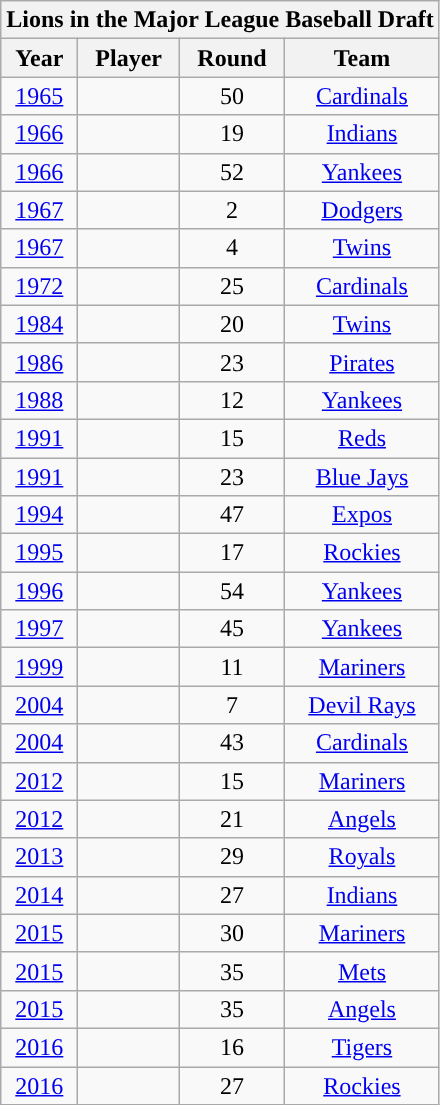<table class="wikitable sortable collapsible collapsed" style="text-align:center">
<tr>
<th colspan=4>Lions in the Major League Baseball Draft</th>
</tr>
<tr>
<th>Year</th>
<th>Player</th>
<th>Round</th>
<th>Team</th>
</tr>
<tr>
<td><a href='#'>1965</a></td>
<td></td>
<td>50</td>
<td><a href='#'>Cardinals</a></td>
</tr>
<tr>
<td><a href='#'>1966</a></td>
<td></td>
<td>19</td>
<td><a href='#'>Indians</a></td>
</tr>
<tr>
<td><a href='#'>1966</a></td>
<td></td>
<td>52</td>
<td><a href='#'>Yankees</a></td>
</tr>
<tr>
<td><a href='#'>1967</a></td>
<td></td>
<td>2</td>
<td><a href='#'>Dodgers</a></td>
</tr>
<tr>
<td><a href='#'>1967</a></td>
<td></td>
<td>4</td>
<td><a href='#'>Twins</a></td>
</tr>
<tr>
<td><a href='#'>1972</a></td>
<td></td>
<td>25</td>
<td><a href='#'>Cardinals</a></td>
</tr>
<tr>
<td><a href='#'>1984</a></td>
<td></td>
<td>20</td>
<td><a href='#'>Twins</a></td>
</tr>
<tr>
<td><a href='#'>1986</a></td>
<td></td>
<td>23</td>
<td><a href='#'>Pirates</a></td>
</tr>
<tr>
<td><a href='#'>1988</a></td>
<td></td>
<td>12</td>
<td><a href='#'>Yankees</a></td>
</tr>
<tr>
<td><a href='#'>1991</a></td>
<td></td>
<td>15</td>
<td><a href='#'>Reds</a></td>
</tr>
<tr>
<td><a href='#'>1991</a></td>
<td></td>
<td>23</td>
<td><a href='#'>Blue Jays</a></td>
</tr>
<tr>
<td><a href='#'>1994</a></td>
<td></td>
<td>47</td>
<td><a href='#'>Expos</a></td>
</tr>
<tr>
<td><a href='#'>1995</a></td>
<td></td>
<td>17</td>
<td><a href='#'>Rockies</a></td>
</tr>
<tr>
<td><a href='#'>1996</a></td>
<td></td>
<td>54</td>
<td><a href='#'>Yankees</a></td>
</tr>
<tr>
<td><a href='#'>1997</a></td>
<td></td>
<td>45</td>
<td><a href='#'>Yankees</a></td>
</tr>
<tr>
<td><a href='#'>1999</a></td>
<td></td>
<td>11</td>
<td><a href='#'>Mariners</a></td>
</tr>
<tr>
<td><a href='#'>2004</a></td>
<td></td>
<td>7</td>
<td><a href='#'>Devil Rays</a></td>
</tr>
<tr>
<td><a href='#'>2004</a></td>
<td></td>
<td>43</td>
<td><a href='#'>Cardinals</a></td>
</tr>
<tr>
<td><a href='#'>2012</a></td>
<td></td>
<td>15</td>
<td><a href='#'>Mariners</a></td>
</tr>
<tr>
<td><a href='#'>2012</a></td>
<td></td>
<td>21</td>
<td><a href='#'>Angels</a></td>
</tr>
<tr>
<td><a href='#'>2013</a></td>
<td></td>
<td>29</td>
<td><a href='#'>Royals</a></td>
</tr>
<tr>
<td><a href='#'>2014</a></td>
<td></td>
<td>27</td>
<td><a href='#'>Indians</a></td>
</tr>
<tr>
<td><a href='#'>2015</a></td>
<td></td>
<td>30</td>
<td><a href='#'>Mariners</a></td>
</tr>
<tr>
<td><a href='#'>2015</a></td>
<td></td>
<td>35</td>
<td><a href='#'>Mets</a></td>
</tr>
<tr>
<td><a href='#'>2015</a></td>
<td></td>
<td>35</td>
<td><a href='#'>Angels</a></td>
</tr>
<tr>
<td><a href='#'>2016</a></td>
<td></td>
<td>16</td>
<td><a href='#'>Tigers</a></td>
</tr>
<tr>
<td><a href='#'>2016</a></td>
<td></td>
<td>27</td>
<td><a href='#'>Rockies</a></td>
</tr>
</table>
